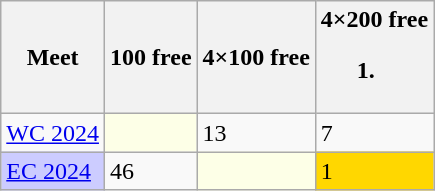<table class="sortable wikitable">
<tr>
<th>Meet</th>
<th class="unsortable">100 free</th>
<th class="unsortable">4×100 free</th>
<th class="unsortable">4×200 free<br><ol><li></li></ol></th>
</tr>
<tr>
<td><a href='#'>WC 2024</a></td>
<td style="background:#fdffe7"></td>
<td>13</td>
<td>7</td>
</tr>
<tr>
<td style="background:#ccccff"><a href='#'>EC 2024</a></td>
<td>46</td>
<td style="background:#fdffe7"></td>
<td style="background:gold">1</td>
</tr>
</table>
